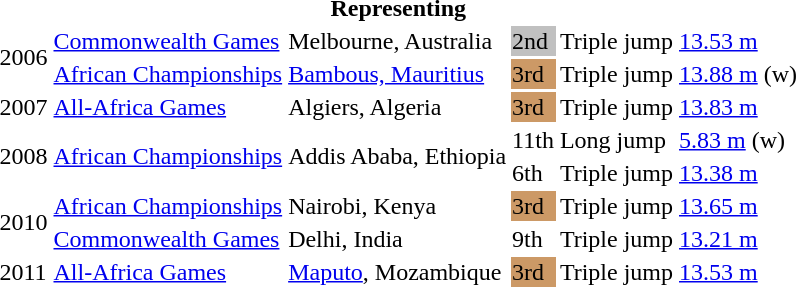<table>
<tr>
<th colspan="6">Representing </th>
</tr>
<tr>
<td rowspan=2>2006</td>
<td><a href='#'>Commonwealth Games</a></td>
<td>Melbourne, Australia</td>
<td bgcolor=silver>2nd</td>
<td>Triple jump</td>
<td><a href='#'>13.53 m</a></td>
</tr>
<tr>
<td><a href='#'>African Championships</a></td>
<td><a href='#'>Bambous, Mauritius</a></td>
<td bgcolor=cc9966>3rd</td>
<td>Triple jump</td>
<td><a href='#'>13.88 m</a> (w)</td>
</tr>
<tr>
<td>2007</td>
<td><a href='#'>All-Africa Games</a></td>
<td>Algiers, Algeria</td>
<td bgcolor="cc9966">3rd</td>
<td>Triple jump</td>
<td><a href='#'>13.83 m</a></td>
</tr>
<tr>
<td rowspan=2>2008</td>
<td rowspan=2><a href='#'>African Championships</a></td>
<td rowspan=2>Addis Ababa, Ethiopia</td>
<td>11th</td>
<td>Long jump</td>
<td><a href='#'>5.83 m</a> (w)</td>
</tr>
<tr>
<td>6th</td>
<td>Triple jump</td>
<td><a href='#'>13.38 m</a></td>
</tr>
<tr>
<td rowspan=2>2010</td>
<td><a href='#'>African Championships</a></td>
<td>Nairobi, Kenya</td>
<td bgcolor=cc9966>3rd</td>
<td>Triple jump</td>
<td><a href='#'>13.65 m</a></td>
</tr>
<tr>
<td><a href='#'>Commonwealth Games</a></td>
<td>Delhi, India</td>
<td>9th</td>
<td>Triple jump</td>
<td><a href='#'>13.21 m</a></td>
</tr>
<tr>
<td>2011</td>
<td><a href='#'>All-Africa Games</a></td>
<td><a href='#'>Maputo</a>, Mozambique</td>
<td bgcolor="cc9966">3rd</td>
<td>Triple jump</td>
<td><a href='#'>13.53 m</a></td>
</tr>
</table>
